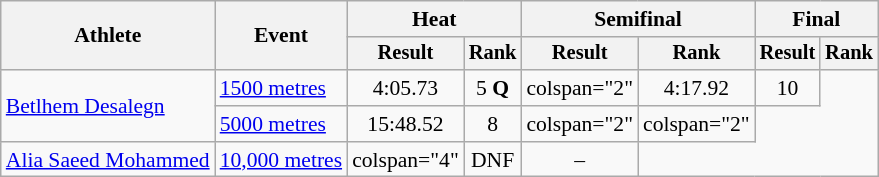<table class="wikitable" style="font-size:90%">
<tr>
<th rowspan="2">Athlete</th>
<th rowspan="2">Event</th>
<th colspan="2">Heat</th>
<th colspan="2">Semifinal</th>
<th colspan="2">Final</th>
</tr>
<tr style="font-size:95%">
<th>Result</th>
<th>Rank</th>
<th>Result</th>
<th>Rank</th>
<th>Result</th>
<th>Rank</th>
</tr>
<tr style=text-align:center>
<td style=text-align:left rowspan=2><a href='#'>Betlhem Desalegn</a></td>
<td style=text-align:left><a href='#'>1500 metres</a></td>
<td>4:05.73</td>
<td>5 <strong>Q</strong></td>
<td>colspan="2" </td>
<td>4:17.92</td>
<td>10</td>
</tr>
<tr style=text-align:center>
<td style=text-align:left><a href='#'>5000 metres</a></td>
<td>15:48.52</td>
<td>8</td>
<td>colspan="2" </td>
<td>colspan="2" </td>
</tr>
<tr style=text-align:center>
<td style=text-align:left><a href='#'>Alia Saeed Mohammed</a></td>
<td style=text-align:left><a href='#'>10,000 metres</a></td>
<td>colspan="4" </td>
<td>DNF</td>
<td>–</td>
</tr>
</table>
